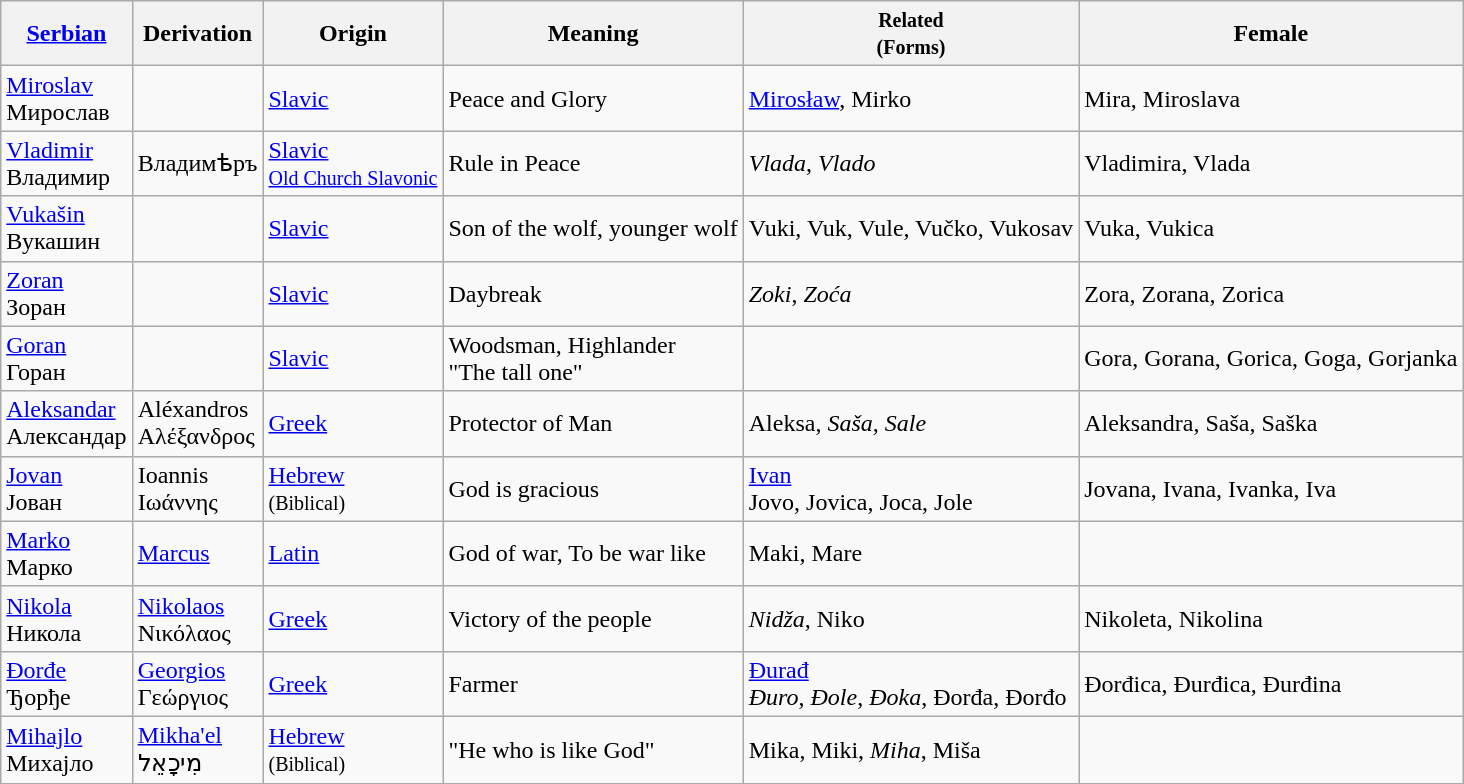<table class="wikitable sortable">
<tr>
<th><a href='#'>Serbian</a></th>
<th>Derivation</th>
<th>Origin</th>
<th>Meaning</th>
<th><small>Related<br>(Forms)</small></th>
<th>Female</th>
</tr>
<tr>
<td><a href='#'>Miroslav</a><br>Мирослав</td>
<td></td>
<td><a href='#'>Slavic</a></td>
<td>Peace and Glory</td>
<td><a href='#'>Mirosław</a>, Mirko</td>
<td>Mira, Miroslava</td>
</tr>
<tr>
<td><a href='#'>Vladimir</a><br>Владимир</td>
<td>Владимѣръ</td>
<td><a href='#'>Slavic</a><br><small><a href='#'>Old Church Slavonic</a></small></td>
<td>Rule in Peace</td>
<td><em>Vlada</em>, <em>Vlado</em></td>
<td>Vladimira, Vlada</td>
</tr>
<tr>
<td><a href='#'>Vukašin</a><br>Вукашин</td>
<td></td>
<td><a href='#'>Slavic</a></td>
<td>Son of the wolf, younger wolf</td>
<td>Vuki, Vuk, Vule, Vučko, Vukosav</td>
<td>Vuka, Vukica</td>
</tr>
<tr>
<td><a href='#'>Zoran</a><br>Зоран</td>
<td></td>
<td><a href='#'>Slavic</a></td>
<td>Daybreak</td>
<td><em>Zoki</em>, <em>Zoća</em></td>
<td>Zora, Zorana, Zorica</td>
</tr>
<tr>
<td><a href='#'>Goran</a><br>Горан</td>
<td></td>
<td><a href='#'>Slavic</a></td>
<td>Woodsman, Highlander<br>"The tall one"</td>
<td></td>
<td>Gora, Gorana, Gorica, Goga, Gorjanka</td>
</tr>
<tr>
<td><a href='#'>Aleksandar</a><br>Александар</td>
<td>Aléxandros<br>Αλέξανδρος</td>
<td><a href='#'>Greek</a></td>
<td>Protector of Man</td>
<td>Aleksa, <em>Saša</em>, <em>Sale</em></td>
<td>Aleksandra, Saša, Saška</td>
</tr>
<tr>
<td><a href='#'>Jovan</a><br>Јован</td>
<td>Ioannis<br>Ιωάννης</td>
<td><a href='#'>Hebrew</a><br><small>(Biblical)</small></td>
<td>God is gracious</td>
<td><a href='#'>Ivan</a><br>Jovo, Jovica, Joca, Jole</td>
<td>Jovana, Ivana, Ivanka, Iva</td>
</tr>
<tr>
<td><a href='#'>Marko</a><br>Марко</td>
<td><a href='#'>Marcus</a></td>
<td><a href='#'>Latin</a></td>
<td>God of war, To be war like</td>
<td>Maki, Mare</td>
<td></td>
</tr>
<tr>
<td><a href='#'>Nikola</a><br>Никола</td>
<td><a href='#'>Nikolaos</a><br>Νικόλαος</td>
<td><a href='#'>Greek</a></td>
<td>Victory of the people</td>
<td><em>Nidža</em>, Niko</td>
<td>Nikoleta, Nikolina</td>
</tr>
<tr>
<td><a href='#'>Đorđe</a><br>Ђopђe</td>
<td><a href='#'>Georgios</a><br>Γεώργιος</td>
<td><a href='#'>Greek</a></td>
<td>Farmer</td>
<td><a href='#'>Đurađ</a><br><em>Đuro</em>, <em>Đole</em>, <em>Đoka</em>, Đorđa, Đorđo</td>
<td>Đorđica, Đurđica, Đurđina</td>
</tr>
<tr>
<td><a href='#'>Mihajlo</a><br>Михајло</td>
<td><a href='#'>Mikha'el</a><br>מִיכָאֵל</td>
<td><a href='#'>Hebrew</a><br><small>(Biblical)</small></td>
<td>"He who is like God"</td>
<td>Mika, Miki, <em>Miha</em>, Miša</td>
<td></td>
</tr>
<tr>
</tr>
</table>
